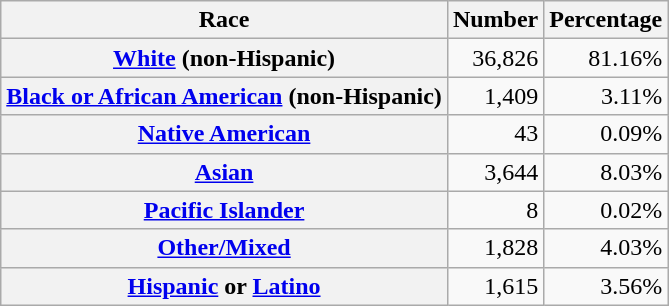<table class="wikitable" style="text-align:right">
<tr>
<th scope="col">Race</th>
<th scope="col">Number</th>
<th scope="col">Percentage</th>
</tr>
<tr>
<th scope="row"><a href='#'>White</a> (non-Hispanic)</th>
<td>36,826</td>
<td>81.16%</td>
</tr>
<tr>
<th scope="row"><a href='#'>Black or African American</a> (non-Hispanic)</th>
<td>1,409</td>
<td>3.11%</td>
</tr>
<tr>
<th scope="row"><a href='#'>Native American</a></th>
<td>43</td>
<td>0.09%</td>
</tr>
<tr>
<th scope="row"><a href='#'>Asian</a></th>
<td>3,644</td>
<td>8.03%</td>
</tr>
<tr>
<th scope="row"><a href='#'>Pacific Islander</a></th>
<td>8</td>
<td>0.02%</td>
</tr>
<tr>
<th scope="row"><a href='#'>Other/Mixed</a></th>
<td>1,828</td>
<td>4.03%</td>
</tr>
<tr>
<th scope="row"><a href='#'>Hispanic</a> or <a href='#'>Latino</a></th>
<td>1,615</td>
<td>3.56%</td>
</tr>
</table>
